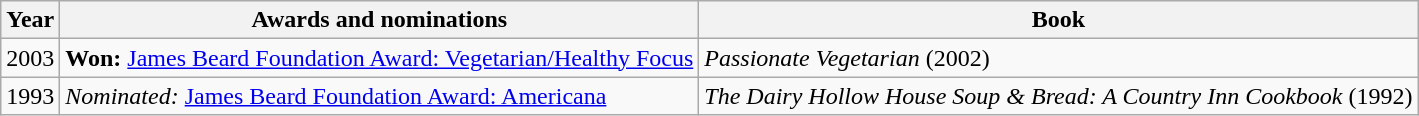<table class="wikitable">
<tr>
<th>Year</th>
<th>Awards and nominations</th>
<th>Book</th>
</tr>
<tr>
<td>2003</td>
<td><strong>Won:</strong> <a href='#'>James Beard Foundation Award: Vegetarian/Healthy Focus</a></td>
<td><em>Passionate Vegetarian</em> (2002)</td>
</tr>
<tr>
<td>1993</td>
<td><em>Nominated:</em> <a href='#'>James Beard Foundation Award: Americana</a></td>
<td><em>The Dairy Hollow House Soup & Bread: A Country Inn Cookbook</em> (1992)</td>
</tr>
</table>
